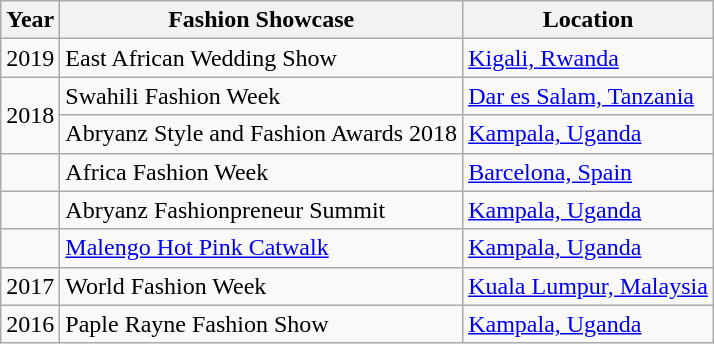<table class="wikitable">
<tr>
<th>Year</th>
<th>Fashion Showcase</th>
<th>Location</th>
</tr>
<tr>
<td>2019</td>
<td>East African Wedding Show</td>
<td><a href='#'>Kigali, Rwanda</a></td>
</tr>
<tr>
<td rowspan="2">2018</td>
<td>Swahili Fashion Week</td>
<td><a href='#'>Dar es Salam, Tanzania</a></td>
</tr>
<tr>
<td>Abryanz Style and Fashion Awards 2018</td>
<td><a href='#'>Kampala, Uganda</a></td>
</tr>
<tr>
<td></td>
<td>Africa Fashion Week</td>
<td><a href='#'>Barcelona, Spain</a></td>
</tr>
<tr>
<td></td>
<td>Abryanz Fashionpreneur Summit</td>
<td><a href='#'>Kampala, Uganda</a></td>
</tr>
<tr>
<td></td>
<td><a href='#'>Malengo Hot Pink Catwalk</a></td>
<td><a href='#'>Kampala, Uganda</a></td>
</tr>
<tr>
<td>2017</td>
<td>World Fashion Week</td>
<td><a href='#'>Kuala Lumpur, Malaysia</a></td>
</tr>
<tr>
<td>2016</td>
<td>Paple Rayne Fashion Show</td>
<td><a href='#'>Kampala, Uganda</a></td>
</tr>
</table>
